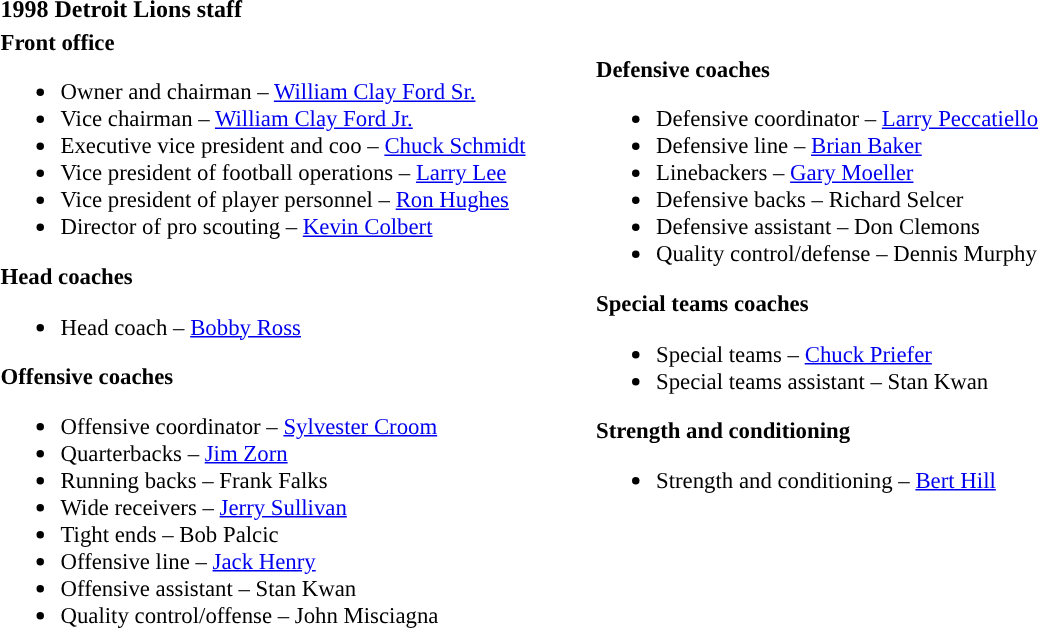<table class="toccolours" style="text-align: left;">
<tr>
<th colspan="7"><strong>1998 Detroit Lions staff</strong></th>
</tr>
<tr>
<td style="font-size: 95%;" valign="top"><strong>Front office</strong><br><ul><li>Owner and chairman – <a href='#'>William Clay Ford Sr.</a></li><li>Vice chairman – <a href='#'>William Clay Ford Jr.</a></li><li>Executive vice president and coo – <a href='#'>Chuck Schmidt</a></li><li>Vice president of football operations – <a href='#'>Larry Lee</a></li><li>Vice president of player personnel – <a href='#'>Ron Hughes</a></li><li>Director of pro scouting – <a href='#'>Kevin Colbert</a></li></ul><strong>Head coaches</strong><ul><li>Head coach – <a href='#'>Bobby Ross</a></li></ul><strong>Offensive coaches</strong><ul><li>Offensive coordinator – <a href='#'>Sylvester Croom</a></li><li>Quarterbacks – <a href='#'>Jim Zorn</a></li><li>Running backs – Frank Falks</li><li>Wide receivers – <a href='#'>Jerry Sullivan</a></li><li>Tight ends – Bob Palcic</li><li>Offensive line – <a href='#'>Jack Henry</a></li><li>Offensive assistant – Stan Kwan</li><li>Quality control/offense – John Misciagna</li></ul></td>
<td width="35"> </td>
<td valign="top"></td>
<td style="font-size: 95%;" valign="top"><br><strong>Defensive coaches</strong><ul><li>Defensive coordinator – <a href='#'>Larry Peccatiello</a></li><li>Defensive line – <a href='#'>Brian Baker</a></li><li>Linebackers – <a href='#'>Gary Moeller</a></li><li>Defensive backs – Richard Selcer</li><li>Defensive assistant – Don Clemons</li><li>Quality control/defense – Dennis Murphy</li></ul><strong>Special teams coaches</strong><ul><li>Special teams – <a href='#'>Chuck Priefer</a></li><li>Special teams assistant – Stan Kwan</li></ul><strong>Strength and conditioning</strong><ul><li>Strength and conditioning – <a href='#'>Bert Hill</a></li></ul></td>
</tr>
</table>
